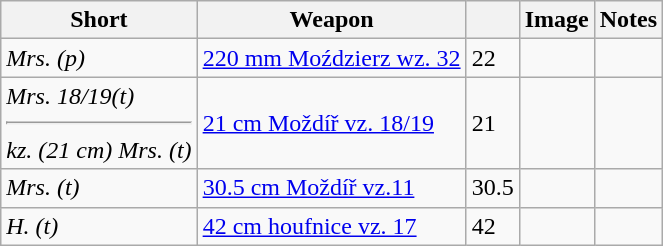<table class="wikitable sortable mw-collapsible mw-collapsed">
<tr>
<th>Short </th>
<th>Weapon</th>
<th><br></th>
<th>Image</th>
<th>Notes</th>
</tr>
<tr>
<td><em>Mrs. (p)</em></td>
<td><a href='#'>220 mm Moździerz wz. 32</a></td>
<td>22</td>
<td></td>
<td></td>
</tr>
<tr>
<td><em>Mrs. 18/19(t)<hr>kz. (21 cm) Mrs. (t)</em></td>
<td><a href='#'>21 cm Moždíř vz. 18/19</a></td>
<td>21</td>
<td></td>
<td></td>
</tr>
<tr>
<td><em>Mrs. (t)</em></td>
<td><a href='#'>30.5 cm Moždíř vz.11</a></td>
<td>30.5</td>
<td></td>
<td></td>
</tr>
<tr>
<td><em>H. (t)</em></td>
<td><a href='#'>42 cm houfnice vz. 17</a></td>
<td>42</td>
<td></td>
<td></td>
</tr>
</table>
